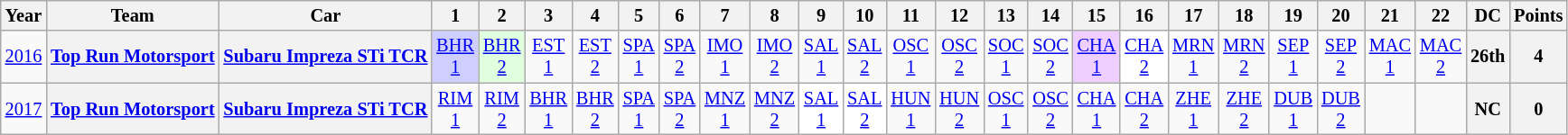<table class="wikitable" style="text-align:center; font-size:85%">
<tr>
<th>Year</th>
<th>Team</th>
<th>Car</th>
<th>1</th>
<th>2</th>
<th>3</th>
<th>4</th>
<th>5</th>
<th>6</th>
<th>7</th>
<th>8</th>
<th>9</th>
<th>10</th>
<th>11</th>
<th>12</th>
<th>13</th>
<th>14</th>
<th>15</th>
<th>16</th>
<th>17</th>
<th>18</th>
<th>19</th>
<th>20</th>
<th>21</th>
<th>22</th>
<th>DC</th>
<th>Points</th>
</tr>
<tr>
<td><a href='#'>2016</a></td>
<th><a href='#'>Top Run Motorsport</a></th>
<th><a href='#'>Subaru Impreza STi TCR</a></th>
<td style="background:#CFCFFF;"><a href='#'>BHR<br>1</a><br></td>
<td style="background:#DFFFDF;"><a href='#'>BHR<br>2</a><br></td>
<td><a href='#'>EST<br>1</a></td>
<td><a href='#'>EST<br>2</a></td>
<td><a href='#'>SPA<br>1</a></td>
<td><a href='#'>SPA<br>2</a></td>
<td><a href='#'>IMO<br>1</a></td>
<td><a href='#'>IMO<br>2</a></td>
<td><a href='#'>SAL<br>1</a></td>
<td><a href='#'>SAL<br>2</a></td>
<td><a href='#'>OSC<br>1</a></td>
<td><a href='#'>OSC<br>2</a></td>
<td><a href='#'>SOC<br>1</a></td>
<td><a href='#'>SOC<br>2</a></td>
<td style="background:#EFCFFF;"><a href='#'>CHA<br>1</a><br></td>
<td style="background:#FFFFFF;"><a href='#'>CHA<br>2</a><br></td>
<td><a href='#'>MRN<br>1</a></td>
<td><a href='#'>MRN<br>2</a></td>
<td><a href='#'>SEP<br>1</a></td>
<td><a href='#'>SEP<br>2</a></td>
<td><a href='#'>MAC<br>1</a></td>
<td><a href='#'>MAC<br>2</a></td>
<th>26th</th>
<th>4</th>
</tr>
<tr>
<td><a href='#'>2017</a></td>
<th><a href='#'>Top Run Motorsport</a></th>
<th><a href='#'>Subaru Impreza STi TCR</a></th>
<td><a href='#'>RIM<br>1</a></td>
<td><a href='#'>RIM<br>2</a></td>
<td><a href='#'>BHR<br>1</a></td>
<td><a href='#'>BHR<br>2</a></td>
<td><a href='#'>SPA<br>1</a></td>
<td><a href='#'>SPA<br>2</a></td>
<td><a href='#'>MNZ<br>1</a></td>
<td><a href='#'>MNZ<br>2</a></td>
<td style="background:#FFFFFF;"><a href='#'>SAL<br>1</a><br></td>
<td style="background:#FFFFFF;"><a href='#'>SAL<br>2</a><br></td>
<td><a href='#'>HUN<br>1</a></td>
<td><a href='#'>HUN<br>2</a></td>
<td><a href='#'>OSC<br>1</a></td>
<td><a href='#'>OSC<br>2</a></td>
<td><a href='#'>CHA<br>1</a></td>
<td><a href='#'>CHA<br>2</a></td>
<td><a href='#'>ZHE<br>1</a></td>
<td><a href='#'>ZHE<br>2</a></td>
<td><a href='#'>DUB<br>1</a></td>
<td><a href='#'>DUB<br>2</a></td>
<td></td>
<td></td>
<th>NC</th>
<th>0</th>
</tr>
</table>
